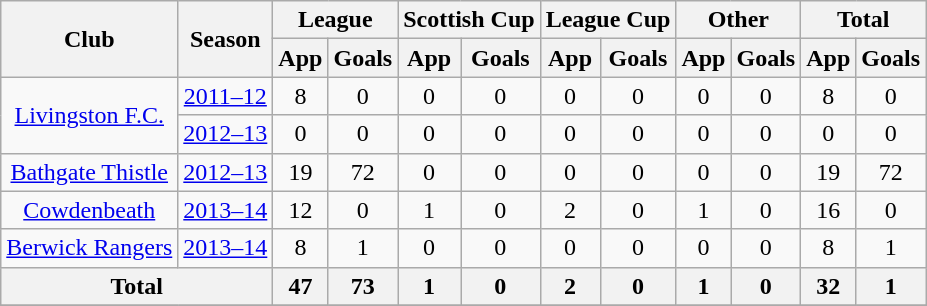<table class="wikitable">
<tr>
<th rowspan=2>Club</th>
<th rowspan=2>Season</th>
<th colspan=2>League</th>
<th colspan=2>Scottish Cup</th>
<th colspan=2>League Cup</th>
<th colspan=2>Other</th>
<th colspan=2>Total</th>
</tr>
<tr>
<th>App</th>
<th>Goals</th>
<th>App</th>
<th>Goals</th>
<th>App</th>
<th>Goals</th>
<th>App</th>
<th>Goals</th>
<th>App</th>
<th>Goals</th>
</tr>
<tr align=center>
<td rowspan=2><a href='#'>Livingston F.C.</a></td>
<td><a href='#'>2011–12</a></td>
<td>8</td>
<td>0</td>
<td>0</td>
<td>0</td>
<td>0</td>
<td>0</td>
<td>0</td>
<td>0</td>
<td>8</td>
<td>0</td>
</tr>
<tr align=center>
<td><a href='#'>2012–13</a></td>
<td>0</td>
<td>0</td>
<td>0</td>
<td>0</td>
<td>0</td>
<td>0</td>
<td>0</td>
<td>0</td>
<td>0</td>
<td>0</td>
</tr>
<tr align=center>
<td rowspan=1><a href='#'>Bathgate Thistle</a></td>
<td><a href='#'>2012–13</a></td>
<td>19</td>
<td>72</td>
<td>0</td>
<td>0</td>
<td>0</td>
<td>0</td>
<td>0</td>
<td>0</td>
<td>19</td>
<td>72</td>
</tr>
<tr align=center>
<td rowspan=1><a href='#'>Cowdenbeath</a></td>
<td><a href='#'>2013–14</a></td>
<td>12</td>
<td>0</td>
<td>1</td>
<td>0</td>
<td>2</td>
<td>0</td>
<td>1</td>
<td>0</td>
<td>16</td>
<td>0</td>
</tr>
<tr align=center>
<td rowspan=1><a href='#'>Berwick Rangers</a></td>
<td><a href='#'>2013–14</a></td>
<td>8</td>
<td>1</td>
<td>0</td>
<td>0</td>
<td>0</td>
<td>0</td>
<td>0</td>
<td>0</td>
<td>8</td>
<td>1</td>
</tr>
<tr align=center>
<th colspan=2>Total</th>
<th>47</th>
<th>73</th>
<th>1</th>
<th>0</th>
<th>2</th>
<th>0</th>
<th>1</th>
<th>0</th>
<th>32</th>
<th>1</th>
</tr>
<tr>
</tr>
</table>
